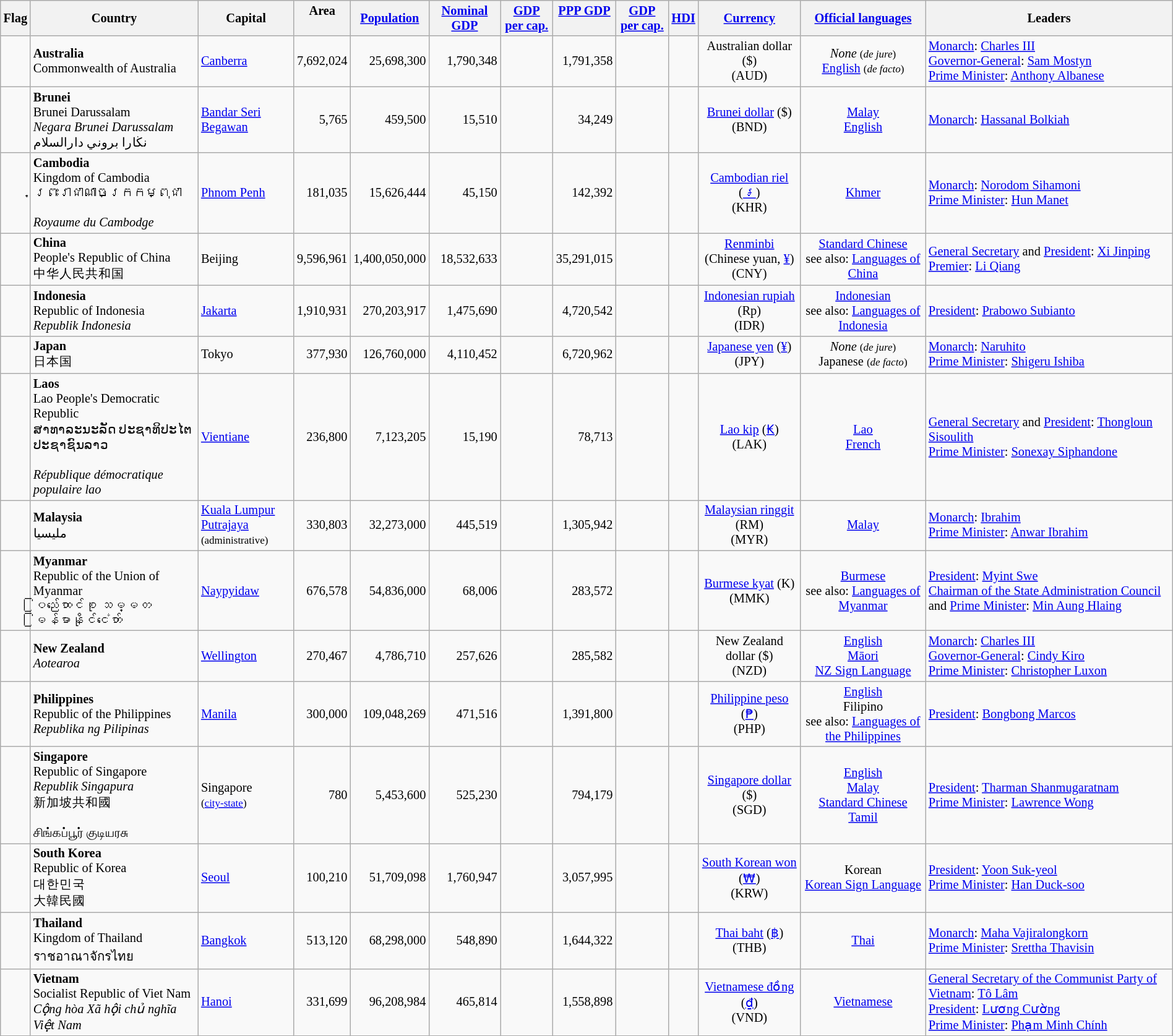<table class="wikitable sortable" width="100%" style="font-size:85%;">
<tr>
<th class="unsortable">Flag</th>
<th>Country<br></th>
<th>Capital<br></th>
<th>Area<br><br></th>
<th><a href='#'>Population</a></th>
<th><a href='#'>Nominal GDP</a><br></th>
<th><a href='#'>GDP per cap.<br></a></th>
<th><a href='#'>PPP GDP</a><br><br></th>
<th><a href='#'>GDP per cap.<br></a></th>
<th><a href='#'>HDI</a></th>
<th><a href='#'>Currency</a><br></th>
<th class="unsortable"><a href='#'>Official languages</a></th>
<th class="unsortable">Leaders</th>
</tr>
<tr>
<td align=center></td>
<td><strong>Australia</strong><br>Commonwealth of Australia</td>
<td><a href='#'>Canberra</a></td>
<td align=right>7,692,024</td>
<td align=right>25,698,300</td>
<td align=right>1,790,348</td>
<td align=right></td>
<td align=right>1,791,358</td>
<td align=right></td>
<td align=right></td>
<td align="center">Australian dollar ($)<br>(AUD)</td>
<td align=center><em>None</em> <small>(<em>de jure</em>)</small><br> <a href='#'>English</a> <small>(<em>de facto</em>)</small></td>
<td><a href='#'>Monarch</a>: <a href='#'>Charles III</a> <br> <a href='#'>Governor-General</a>: <a href='#'>Sam Mostyn</a> <br> <a href='#'>Prime Minister</a>: <a href='#'>Anthony Albanese</a></td>
</tr>
<tr>
<td align=center></td>
<td><strong>Brunei</strong><br>Brunei Darussalam<br><em>Negara Brunei Darussalam</em><br>نڬارا بروني دارالسلام</td>
<td><a href='#'>Bandar Seri Begawan</a></td>
<td align=right>5,765</td>
<td align=right>459,500</td>
<td align=right>15,510</td>
<td align=right></td>
<td align=right>34,249</td>
<td align=right></td>
<td align=right></td>
<td align="center"><a href='#'>Brunei dollar</a> ($)<br>(BND)</td>
<td align=center><a href='#'>Malay</a><br> <a href='#'>English</a></td>
<td><a href='#'>Monarch</a>: <a href='#'>Hassanal Bolkiah</a></td>
</tr>
<tr>
<td align=center></td>
<td><strong>Cambodia</strong><br>Kingdom of Cambodia<br>ព្រះរាជាណាចក្រកម្ពុជា<br><em></em><br><em>Royaume du Cambodge</em></td>
<td><a href='#'>Phnom Penh</a></td>
<td align=right>181,035</td>
<td align=right>15,626,444</td>
<td align=right>45,150</td>
<td align=right></td>
<td align=right>142,392</td>
<td align=right></td>
<td align=right></td>
<td align="center"><a href='#'>Cambodian riel</a> (<a href='#'>៛</a>)<br>(KHR)</td>
<td align=center><a href='#'>Khmer</a></td>
<td><a href='#'>Monarch</a>: <a href='#'>Norodom Sihamoni</a><br><a href='#'>Prime Minister</a>: <a href='#'>Hun Manet</a></td>
</tr>
<tr>
<td align=center></td>
<td><strong>China</strong><br>People's Republic of China<br>中华人民共和国<br><em></em></td>
<td>Beijing</td>
<td align=right>9,596,961</td>
<td align=right>1,400,050,000</td>
<td align=right>18,532,633</td>
<td align=right></td>
<td align="right">35,291,015</td>
<td align=right></td>
<td align="right"></td>
<td align="center"><a href='#'>Renminbi</a> (Chinese yuan, <a href='#'>¥</a>)<br>(CNY)</td>
<td align=center><a href='#'>Standard Chinese</a> <br> see also: <a href='#'>Languages of China</a></td>
<td><a href='#'>General Secretary</a> and <a href='#'>President</a>: <a href='#'>Xi Jinping</a> <br><a href='#'>Premier</a>: <a href='#'>Li Qiang</a></td>
</tr>
<tr>
<td align=center></td>
<td><strong>Indonesia</strong><br>Republic of Indonesia<br><em>Republik Indonesia</em></td>
<td><a href='#'>Jakarta</a></td>
<td align=right>1,910,931</td>
<td align=right>270,203,917</td>
<td align="right">1,475,690</td>
<td align=right></td>
<td align=right>4,720,542</td>
<td align=right></td>
<td align=right></td>
<td align="center"><a href='#'>Indonesian rupiah</a> (Rp) <br>(IDR)</td>
<td align=center><a href='#'>Indonesian</a> <br>see also: <a href='#'>Languages of Indonesia</a></td>
<td><a href='#'>President</a>: <a href='#'>Prabowo Subianto</a></td>
</tr>
<tr>
<td align=center></td>
<td><strong>Japan</strong><br>日本国<br><em></em></td>
<td>Tokyo</td>
<td align=right>377,930</td>
<td align=right>126,760,000</td>
<td align=right>4,110,452</td>
<td align=right></td>
<td align=right>6,720,962</td>
<td align=right></td>
<td align=right></td>
<td align="center"><a href='#'>Japanese yen</a> (<a href='#'>¥</a>) <br>(JPY)</td>
<td align=center><em>None</em> <small>(<em>de jure</em>)</small><br> Japanese <small>(<em>de facto</em>)</small></td>
<td><a href='#'>Monarch</a>: <a href='#'>Naruhito</a> <br> <a href='#'>Prime Minister</a>: <a href='#'>Shigeru Ishiba</a></td>
</tr>
<tr>
<td align="center"></td>
<td><strong>Laos</strong><br>Lao People's Democratic Republic<br>ສາທາລະນະລັດ ປະຊາທິປະໄຕ ປະຊາຊົນລາວ<br><em></em><br><em>République démocratique populaire lao</em></td>
<td><a href='#'>Vientiane</a></td>
<td align="right">236,800</td>
<td align="right">7,123,205</td>
<td align="right">15,190</td>
<td align="right"></td>
<td align="right">78,713</td>
<td align="right"></td>
<td align="right"></td>
<td align="center"><a href='#'>Lao kip</a> (<a href='#'>₭</a>) <br>(LAK)</td>
<td align="center"><a href='#'>Lao</a><br><a href='#'>French</a></td>
<td><a href='#'>General Secretary</a> and <a href='#'>President</a>: <a href='#'>Thongloun Sisoulith</a><br><a href='#'>Prime Minister</a>: <a href='#'>Sonexay Siphandone</a> <br></td>
</tr>
<tr>
<td align="center"></td>
<td><strong>Malaysia</strong><br> مليسيا</td>
<td><a href='#'>Kuala Lumpur</a> <br> <a href='#'>Putrajaya</a> <small>(administrative)</small></td>
<td align="right">330,803</td>
<td align="right">32,273,000</td>
<td align="right">445,519</td>
<td align="right"></td>
<td align="right">1,305,942</td>
<td align="right"></td>
<td align="right"></td>
<td align="center"><a href='#'>Malaysian ringgit</a> (RM) <br>(MYR)</td>
<td align="center"><a href='#'>Malay</a> <br></td>
<td><a href='#'>Monarch</a>: <a href='#'>Ibrahim</a> <br> <a href='#'>Prime Minister</a>: <a href='#'>Anwar Ibrahim</a></td>
</tr>
<tr>
<td align="center"></td>
<td><strong>Myanmar</strong> <br>Republic of the Union of Myanmar<br>ပြည်ထောင်စု သမ္မတ မြန်မာနိုင်ငံတော်<br><em></em></td>
<td><a href='#'>Naypyidaw</a></td>
<td align="right">676,578</td>
<td align="right">54,836,000</td>
<td align="right">68,006</td>
<td align="right"></td>
<td align="right">283,572</td>
<td align="right"></td>
<td align="right"></td>
<td align="center"><a href='#'>Burmese kyat</a> (K) <br>(MMK)</td>
<td align="center"><a href='#'>Burmese</a> <br> see also: <a href='#'>Languages of Myanmar</a></td>
<td><a href='#'>President</a>: <a href='#'>Myint Swe</a><br><a href='#'>Chairman of the State Administration Council</a> and <a href='#'>Prime Minister</a>: <a href='#'>Min Aung Hlaing</a></td>
</tr>
<tr>
<td align="center"></td>
<td><strong>New Zealand</strong><br><em>Aotearoa</em></td>
<td><a href='#'>Wellington</a></td>
<td align="right">270,467</td>
<td align="right">4,786,710</td>
<td align="right">257,626</td>
<td align="right"></td>
<td align="right">285,582</td>
<td align="right"></td>
<td align="right"></td>
<td align="center">New Zealand dollar ($)<br>(NZD)</td>
<td align="center"><a href='#'>English</a> <br> <a href='#'>Māori</a> <br> <a href='#'>NZ Sign Language</a></td>
<td><a href='#'>Monarch</a>: <a href='#'>Charles III</a> <br> <a href='#'>Governor-General</a>: <a href='#'>Cindy Kiro</a> <br> <a href='#'>Prime Minister</a>: <a href='#'>Christopher Luxon</a></td>
</tr>
<tr>
<td align="center"></td>
<td><strong>Philippines</strong><br>Republic of the Philippines<br><em>Republika ng Pilipinas</em></td>
<td><a href='#'>Manila</a></td>
<td align="right">300,000</td>
<td align="right">109,048,269</td>
<td align="right">471,516</td>
<td align="right"></td>
<td align="right">1,391,800</td>
<td align="right"></td>
<td align="right"></td>
<td align="center"><a href='#'>Philippine peso</a> (<a href='#'>₱</a>) <br>(PHP)</td>
<td align="center"><a href='#'>English</a> <br> Filipino <br> see also: <a href='#'>Languages of the Philippines</a></td>
<td><a href='#'>President</a>: <a href='#'>Bongbong Marcos</a></td>
</tr>
<tr>
<td align="center"></td>
<td><strong>Singapore</strong><br>Republic of Singapore<br><em>Republik Singapura</em><br>新加坡共和國<br><em></em><br>சிங்கப்பூர் குடியரசு<br><em></em></td>
<td>Singapore <br><small>(<a href='#'>city-state</a>)</small></td>
<td align="right">780</td>
<td align="right">5,453,600</td>
<td align="right">525,230</td>
<td align="right"></td>
<td align="right">794,179</td>
<td align="right"></td>
<td align="right"></td>
<td align="center"><a href='#'>Singapore dollar</a> ($) <br>(SGD)</td>
<td align="center"><a href='#'>English</a> <br> <a href='#'>Malay</a> <br> <a href='#'>Standard Chinese</a> <br> <a href='#'>Tamil</a></td>
<td><a href='#'>President</a>: <a href='#'>Tharman Shanmugaratnam</a> <br> <a href='#'>Prime Minister</a>: <a href='#'>Lawrence Wong</a></td>
</tr>
<tr>
<td align=center></td>
<td><strong>South Korea</strong><br>Republic of Korea<br>대한민국<br>大韓民國<br><em></em></td>
<td><a href='#'>Seoul</a></td>
<td align=right>100,210</td>
<td align=right>51,709,098</td>
<td align=right>1,760,947</td>
<td align=right></td>
<td align=right>3,057,995</td>
<td align=right></td>
<td align=right></td>
<td align="center"><a href='#'>South Korean won</a> (<a href='#'>₩</a>) <br>(KRW)</td>
<td align=center>Korean<br><a href='#'>Korean Sign Language</a></td>
<td><a href='#'>President</a>: <a href='#'>Yoon Suk-yeol</a> <br> <a href='#'>Prime Minister</a>: <a href='#'>Han Duck-soo</a></td>
</tr>
<tr>
<td align=center></td>
<td><strong>Thailand</strong><br>Kingdom of Thailand<br>ราชอาณาจักรไทย<br><em></em></td>
<td><a href='#'>Bangkok</a></td>
<td align=right>513,120</td>
<td align=right>68,298,000</td>
<td align=right>548,890</td>
<td align=right></td>
<td align=right>1,644,322</td>
<td align=right></td>
<td align=right></td>
<td align="center"><a href='#'>Thai baht</a> (<a href='#'>฿</a>) <br>(THB)</td>
<td align=center><a href='#'>Thai</a></td>
<td><a href='#'>Monarch</a>: <a href='#'>Maha Vajiralongkorn</a> <br> <a href='#'>Prime Minister</a>: <a href='#'>Srettha Thavisin</a></td>
</tr>
<tr>
<td align=center></td>
<td><strong>Vietnam</strong><br>Socialist Republic of Viet Nam<br><em>Cộng hòa Xã hội chủ nghĩa Việt Nam</em></td>
<td><a href='#'>Hanoi</a></td>
<td align=right>331,699</td>
<td align=right>96,208,984</td>
<td align=right>465,814</td>
<td align=right></td>
<td align=right>1,558,898</td>
<td align=right></td>
<td align=right></td>
<td align="center"><a href='#'>Vietnamese đồng</a> (<a href='#'>₫</a>) <br>(VND)</td>
<td align=center><a href='#'>Vietnamese</a></td>
<td><a href='#'>General Secretary of the Communist Party of Vietnam</a>: <a href='#'>Tô Lâm</a> <br> <a href='#'>President</a>: <a href='#'>Lương Cường</a> <br> <a href='#'>Prime Minister</a>: <a href='#'>Phạm Minh Chính</a></td>
</tr>
</table>
